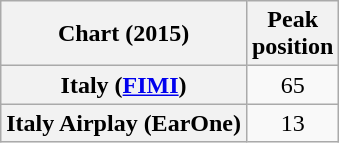<table class="wikitable sortable plainrowheaders" style="text-align:center">
<tr>
<th scope="col">Chart (2015)</th>
<th scope="col">Peak<br>position</th>
</tr>
<tr>
<th scope="row">Italy (<a href='#'>FIMI</a>)</th>
<td>65</td>
</tr>
<tr>
<th scope="row">Italy Airplay (EarOne)</th>
<td>13</td>
</tr>
</table>
